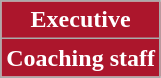<table class="wikitable">
<tr>
<th style="background:#AC162C; color:white;" scope="col" colspan="2">Executive<br>


</th>
</tr>
<tr>
<th style="background:#AC162C; color:white;" scope="col" colspan="2">Coaching staff<br>
</th>
</tr>
</table>
